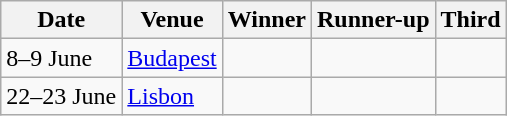<table class="wikitable">
<tr>
<th>Date</th>
<th>Venue</th>
<th>Winner</th>
<th>Runner-up</th>
<th>Third</th>
</tr>
<tr>
<td>8–9 June</td>
<td> <a href='#'>Budapest</a></td>
<td></td>
<td></td>
<td></td>
</tr>
<tr>
<td>22–23 June</td>
<td> <a href='#'>Lisbon</a></td>
<td></td>
<td></td>
<td></td>
</tr>
</table>
